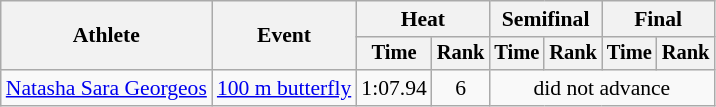<table class=wikitable style="font-size:90%">
<tr>
<th rowspan="2">Athlete</th>
<th rowspan="2">Event</th>
<th colspan="2">Heat</th>
<th colspan="2">Semifinal</th>
<th colspan="2">Final</th>
</tr>
<tr style="font-size:95%">
<th>Time</th>
<th>Rank</th>
<th>Time</th>
<th>Rank</th>
<th>Time</th>
<th>Rank</th>
</tr>
<tr align=center>
<td align=left><a href='#'>Natasha Sara Georgeos</a></td>
<td align=left><a href='#'>100 m butterfly</a></td>
<td>1:07.94</td>
<td>6</td>
<td colspan=4>did not advance</td>
</tr>
</table>
